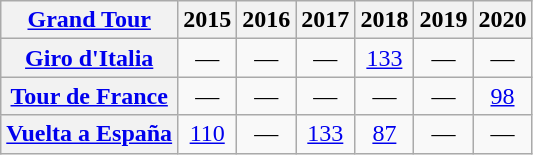<table class="wikitable plainrowheaders">
<tr>
<th scope="col"><a href='#'>Grand Tour</a></th>
<th scope="col">2015</th>
<th scope="col">2016</th>
<th scope="col">2017</th>
<th scope="col">2018</th>
<th scope="col">2019</th>
<th scope="col">2020</th>
</tr>
<tr style="text-align:center;">
<th scope="row"> <a href='#'>Giro d'Italia</a></th>
<td>—</td>
<td>—</td>
<td>—</td>
<td><a href='#'>133</a></td>
<td>—</td>
<td>—</td>
</tr>
<tr style="text-align:center;">
<th scope="row"> <a href='#'>Tour de France</a></th>
<td>—</td>
<td>—</td>
<td>—</td>
<td>—</td>
<td>—</td>
<td><a href='#'>98</a></td>
</tr>
<tr style="text-align:center;">
<th scope="row"> <a href='#'>Vuelta a España</a></th>
<td><a href='#'>110</a></td>
<td>—</td>
<td><a href='#'>133</a></td>
<td><a href='#'>87</a></td>
<td>—</td>
<td>—</td>
</tr>
</table>
